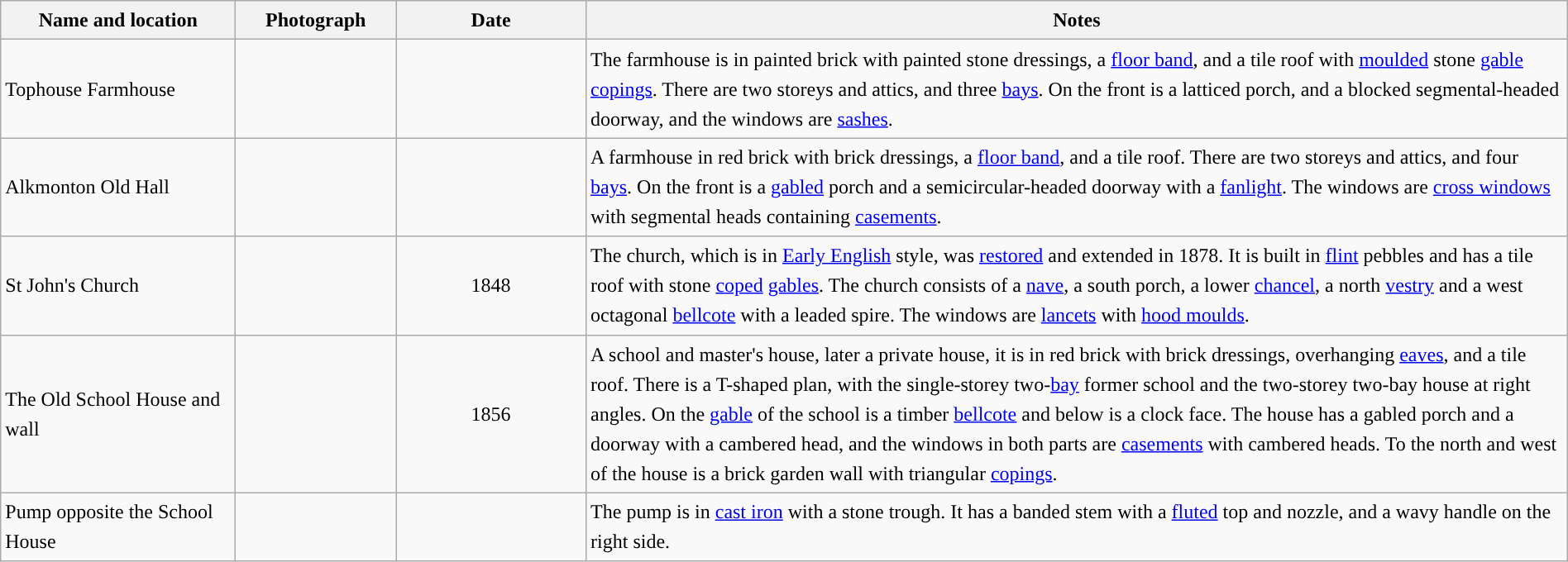<table class="wikitable sortable plainrowheaders" style="width:100%;border:0px;text-align:left;line-height:150%;">
<tr>
<th scope="col"  style="width:150px">Name and location</th>
<th scope="col"  style="width:100px" class="unsortable">Photograph</th>
<th scope="col"  style="width:120px">Date</th>
<th scope="col"  style="width:650px" class="unsortable">Notes</th>
</tr>
<tr>
<td>Tophouse Farmhouse<br><small></small></td>
<td></td>
<td align="center"></td>
<td>The farmhouse is in painted brick with painted stone dressings, a <a href='#'>floor band</a>, and a tile roof with <a href='#'>moulded</a> stone <a href='#'>gable</a> <a href='#'>copings</a>.  There are two storeys and attics, and three <a href='#'>bays</a>.  On the front is a latticed porch, and a blocked segmental-headed doorway, and the windows are <a href='#'>sashes</a>.</td>
</tr>
<tr>
<td>Alkmonton Old Hall<br><small></small></td>
<td></td>
<td align="center"></td>
<td>A farmhouse in red brick with brick dressings, a <a href='#'>floor band</a>, and a tile roof.  There are two storeys and attics, and four <a href='#'>bays</a>.  On the front is a <a href='#'>gabled</a> porch and a semicircular-headed doorway with a <a href='#'>fanlight</a>.  The windows are <a href='#'>cross windows</a> with segmental heads containing <a href='#'>casements</a>.</td>
</tr>
<tr>
<td>St John's Church<br><small></small></td>
<td></td>
<td align="center">1848</td>
<td>The church, which is in <a href='#'>Early English</a> style, was <a href='#'>restored</a> and extended in 1878.  It is built in <a href='#'>flint</a> pebbles and has a tile roof with stone <a href='#'>coped</a> <a href='#'>gables</a>.  The church consists of a <a href='#'>nave</a>, a south porch, a lower <a href='#'>chancel</a>, a north <a href='#'>vestry</a> and a west octagonal <a href='#'>bellcote</a> with a leaded spire.  The windows are <a href='#'>lancets</a> with <a href='#'>hood moulds</a>.</td>
</tr>
<tr>
<td>The Old School House and wall<br><small></small></td>
<td></td>
<td align="center">1856</td>
<td>A school and master's house, later a private house, it is in red brick with brick dressings, overhanging <a href='#'>eaves</a>, and a tile roof.  There is a T-shaped plan, with the single-storey two-<a href='#'>bay</a> former school and the two-storey two-bay house at right angles.  On the <a href='#'>gable</a> of the school is a timber <a href='#'>bellcote</a> and below is a clock face.  The house has a gabled porch and a doorway with a cambered head, and the windows in both parts are <a href='#'>casements</a> with cambered heads.  To the north and west of the house is a brick garden wall with triangular <a href='#'>copings</a>.</td>
</tr>
<tr>
<td>Pump opposite the School House<br><small></small></td>
<td></td>
<td align="center"></td>
<td>The pump is in <a href='#'>cast iron</a> with a stone trough. It has a banded stem with a <a href='#'>fluted</a> top and nozzle, and a wavy handle on the right side.</td>
</tr>
<tr>
</tr>
</table>
